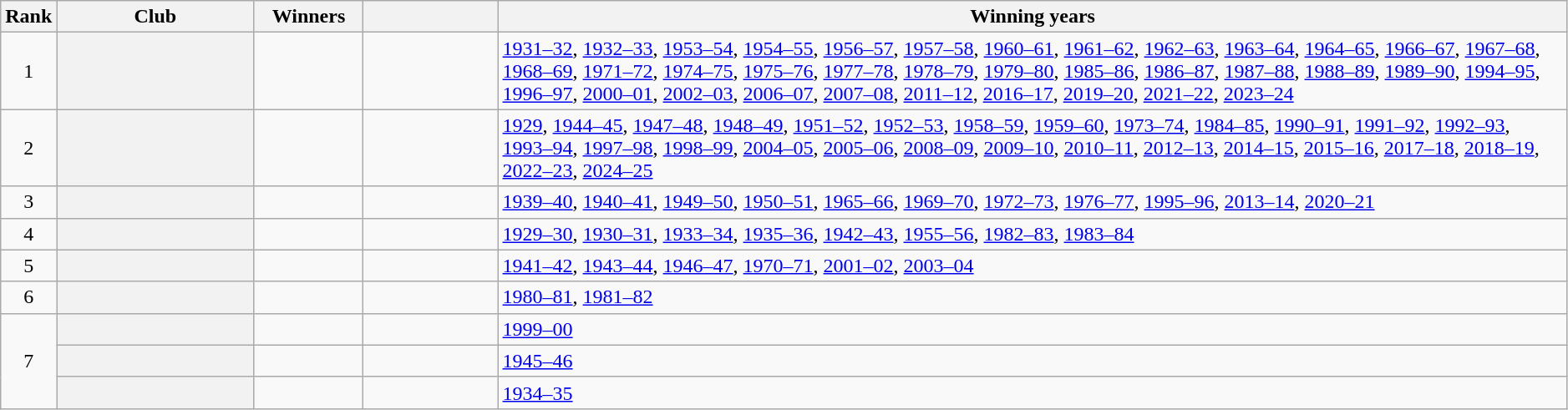<table class="wikitable sortable plainrowheaders mw-collapsible" style="width:99%">
<tr>
<th>Rank</th>
<th scope=col width=150>Club</th>
<th scope=col width=80>Winners</th>
<th scope=col width=100></th>
<th scope=col class="unsortab">Winning years</th>
</tr>
<tr>
<td align="center">1</td>
<th scope="row"></th>
<td></td>
<td></td>
<td><a href='#'>1931–32</a>, <a href='#'>1932–33</a>, <a href='#'>1953–54</a>, <a href='#'>1954–55</a>, <a href='#'>1956–57</a>, <a href='#'>1957–58</a>, <a href='#'>1960–61</a>, <a href='#'>1961–62</a>, <a href='#'>1962–63</a>, <a href='#'>1963–64</a>, <a href='#'>1964–65</a>, <a href='#'>1966–67</a>, <a href='#'>1967–68</a>, <a href='#'>1968–69</a>, <a href='#'>1971–72</a>, <a href='#'>1974–75</a>, <a href='#'>1975–76</a>, <a href='#'>1977–78</a>, <a href='#'>1978–79</a>, <a href='#'>1979–80</a>, <a href='#'>1985–86</a>, <a href='#'>1986–87</a>, <a href='#'>1987–88</a>, <a href='#'>1988–89</a>, <a href='#'>1989–90</a>, <a href='#'>1994–95</a>, <a href='#'>1996–97</a>, <a href='#'>2000–01</a>, <a href='#'>2002–03</a>, <a href='#'>2006–07</a>, <a href='#'>2007–08</a>, <a href='#'>2011–12</a>, <a href='#'>2016–17</a>, <a href='#'>2019–20</a>, <a href='#'>2021–22</a>, <a href='#'>2023–24</a></td>
</tr>
<tr>
<td align="center">2</td>
<th scope="row"></th>
<td></td>
<td></td>
<td><a href='#'>1929</a>, <a href='#'>1944–45</a>, <a href='#'>1947–48</a>, <a href='#'>1948–49</a>, <a href='#'>1951–52</a>, <a href='#'>1952–53</a>, <a href='#'>1958–59</a>, <a href='#'>1959–60</a>, <a href='#'>1973–74</a>, <a href='#'>1984–85</a>, <a href='#'>1990–91</a>, <a href='#'>1991–92</a>, <a href='#'>1992–93</a>, <a href='#'>1993–94</a>, <a href='#'>1997–98</a>, <a href='#'>1998–99</a>, <a href='#'>2004–05</a>, <a href='#'>2005–06</a>, <a href='#'>2008–09</a>, <a href='#'>2009–10</a>, <a href='#'>2010–11</a>, <a href='#'>2012–13</a>, <a href='#'>2014–15</a>, <a href='#'>2015–16</a>, <a href='#'>2017–18</a>, <a href='#'>2018–19</a>, <a href='#'>2022–23</a>, <a href='#'>2024–25</a></td>
</tr>
<tr>
<td align="center">3</td>
<th scope="row"></th>
<td></td>
<td></td>
<td><a href='#'>1939–40</a>, <a href='#'>1940–41</a>, <a href='#'>1949–50</a>, <a href='#'>1950–51</a>, <a href='#'>1965–66</a>, <a href='#'>1969–70</a>, <a href='#'>1972–73</a>, <a href='#'>1976–77</a>, <a href='#'>1995–96</a>, <a href='#'>2013–14</a>, <a href='#'>2020–21</a></td>
</tr>
<tr>
<td align="center">4</td>
<th scope="row"></th>
<td></td>
<td></td>
<td><a href='#'>1929–30</a>, <a href='#'>1930–31</a>, <a href='#'>1933–34</a>, <a href='#'>1935–36</a>, <a href='#'>1942–43</a>, <a href='#'>1955–56</a>, <a href='#'>1982–83</a>, <a href='#'>1983–84</a></td>
</tr>
<tr>
<td align="center">5</td>
<th scope="row"></th>
<td></td>
<td></td>
<td><a href='#'>1941–42</a>, <a href='#'>1943–44</a>, <a href='#'>1946–47</a>, <a href='#'>1970–71</a>, <a href='#'>2001–02</a>, <a href='#'>2003–04</a></td>
</tr>
<tr>
<td align="center">6</td>
<th scope="row"></th>
<td></td>
<td></td>
<td><a href='#'>1980–81</a>, <a href='#'>1981–82</a></td>
</tr>
<tr>
<td align="center" rowspan="3">7</td>
<th scope="row"></th>
<td></td>
<td></td>
<td><a href='#'>1999–00</a></td>
</tr>
<tr>
<th scope="row"></th>
<td></td>
<td></td>
<td><a href='#'>1945–46</a></td>
</tr>
<tr>
<th scope="row"></th>
<td></td>
<td></td>
<td><a href='#'>1934–35</a></td>
</tr>
</table>
